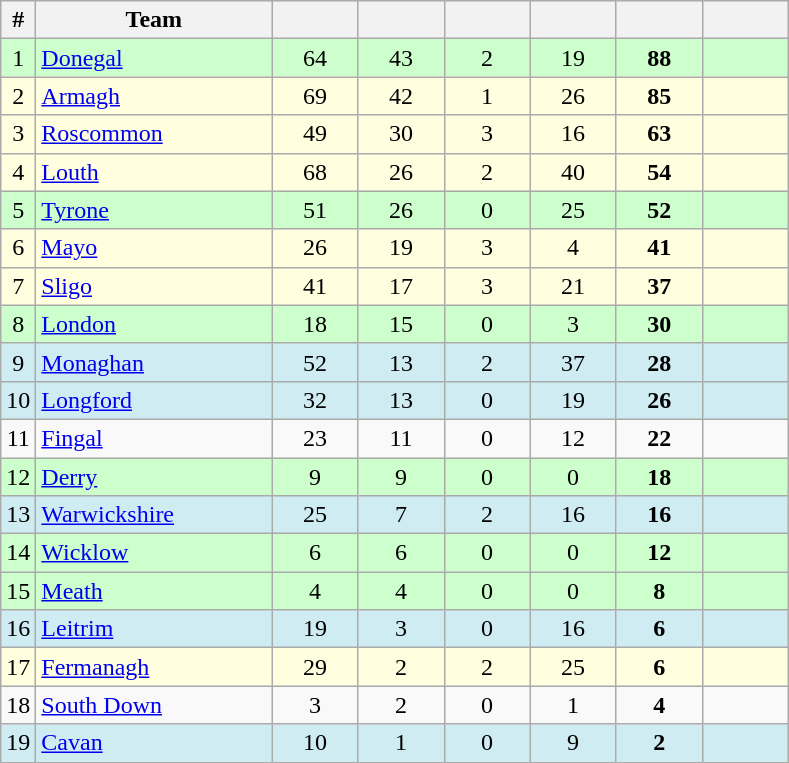<table class="wikitable sortable"style="text-align:center">
<tr>
<th>#</th>
<th width="150">Team</th>
<th width="50"></th>
<th width="50"></th>
<th width="50"></th>
<th width="50"></th>
<th width="50"></th>
<th width="50"></th>
</tr>
<tr style="background:#ccffcc">
<td>1</td>
<td style="text-align:left"> <a href='#'>Donegal</a></td>
<td>64</td>
<td>43</td>
<td>2</td>
<td>19</td>
<td><strong>88</strong></td>
<td></td>
</tr>
<tr style="background:#FFFFE0">
<td>2</td>
<td style="text-align:left"> <a href='#'>Armagh</a></td>
<td>69</td>
<td>42</td>
<td>1</td>
<td>26</td>
<td><strong>85</strong></td>
<td></td>
</tr>
<tr style="background:#FFFFE0">
<td>3</td>
<td style="text-align:left"> <a href='#'>Roscommon</a></td>
<td>49</td>
<td>30</td>
<td>3</td>
<td>16</td>
<td><strong>63</strong></td>
<td></td>
</tr>
<tr style="background:#FFFFE0">
<td>4</td>
<td style="text-align:left"> <a href='#'>Louth</a></td>
<td>68</td>
<td>26</td>
<td>2</td>
<td>40</td>
<td><strong>54</strong></td>
<td></td>
</tr>
<tr style="background:#ccffcc">
<td>5</td>
<td style="text-align:left"> <a href='#'>Tyrone</a></td>
<td>51</td>
<td>26</td>
<td>0</td>
<td>25</td>
<td><strong>52</strong></td>
<td></td>
</tr>
<tr style="background:#FFFFE0">
<td>6</td>
<td style="text-align:left"> <a href='#'>Mayo</a></td>
<td>26</td>
<td>19</td>
<td>3</td>
<td>4</td>
<td><strong>41</strong></td>
<td></td>
</tr>
<tr style="background:#FFFFE0">
<td>7</td>
<td style="text-align:left"> <a href='#'>Sligo</a></td>
<td>41</td>
<td>17</td>
<td>3</td>
<td>21</td>
<td><strong>37</strong></td>
<td></td>
</tr>
<tr style="background:#ccffcc">
<td>8</td>
<td style="text-align:left"> <a href='#'>London</a></td>
<td>18</td>
<td>15</td>
<td>0</td>
<td>3</td>
<td><strong>30</strong></td>
<td></td>
</tr>
<tr style="background:#CEECF2">
<td>9</td>
<td style="text-align:left"> <a href='#'>Monaghan</a></td>
<td>52</td>
<td>13</td>
<td>2</td>
<td>37</td>
<td><strong>28</strong></td>
<td></td>
</tr>
<tr style="background:#CEECF2">
<td>10</td>
<td style="text-align:left"> <a href='#'>Longford</a></td>
<td>32</td>
<td>13</td>
<td>0</td>
<td>19</td>
<td><strong>26</strong></td>
<td></td>
</tr>
<tr>
<td>11</td>
<td style="text-align:left"> <a href='#'>Fingal</a></td>
<td>23</td>
<td>11</td>
<td>0</td>
<td>12</td>
<td><strong>22</strong></td>
<td></td>
</tr>
<tr style="background:#ccffcc">
<td>12</td>
<td style="text-align:left"> <a href='#'>Derry</a></td>
<td>9</td>
<td>9</td>
<td>0</td>
<td>0</td>
<td><strong>18</strong></td>
<td></td>
</tr>
<tr style="background:#CEECF2">
<td>13</td>
<td style="text-align:left"> <a href='#'>Warwickshire</a></td>
<td>25</td>
<td>7</td>
<td>2</td>
<td>16</td>
<td><strong>16</strong></td>
<td></td>
</tr>
<tr style="background:#ccffcc">
<td>14</td>
<td style="text-align:left"> <a href='#'>Wicklow</a></td>
<td>6</td>
<td>6</td>
<td>0</td>
<td>0</td>
<td><strong>12</strong></td>
<td></td>
</tr>
<tr style="background:#ccffcc">
<td>15</td>
<td style="text-align:left"> <a href='#'>Meath</a></td>
<td>4</td>
<td>4</td>
<td>0</td>
<td>0</td>
<td><strong>8</strong></td>
<td></td>
</tr>
<tr style="background:#CEECF2">
<td>16</td>
<td style="text-align:left"> <a href='#'>Leitrim</a></td>
<td>19</td>
<td>3</td>
<td>0</td>
<td>16</td>
<td><strong>6</strong></td>
<td></td>
</tr>
<tr style="background:#FFFFE0">
<td>17</td>
<td style="text-align:left"> <a href='#'>Fermanagh</a></td>
<td>29</td>
<td>2</td>
<td>2</td>
<td>25</td>
<td><strong>6</strong></td>
<td></td>
</tr>
<tr>
<td>18</td>
<td style="text-align:left"> <a href='#'>South Down</a></td>
<td>3</td>
<td>2</td>
<td>0</td>
<td>1</td>
<td><strong>4</strong></td>
<td></td>
</tr>
<tr style="background:#CEECF2">
<td>19</td>
<td style="text-align:left"> <a href='#'>Cavan</a></td>
<td>10</td>
<td>1</td>
<td>0</td>
<td>9</td>
<td><strong>2</strong></td>
<td></td>
</tr>
</table>
